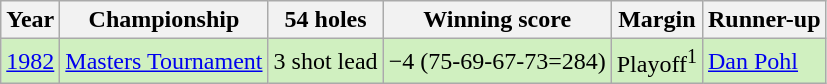<table class="wikitable">
<tr>
<th>Year</th>
<th>Championship</th>
<th>54 holes</th>
<th>Winning score</th>
<th>Margin</th>
<th>Runner-up</th>
</tr>
<tr style="background:#D0F0C0;">
<td><a href='#'>1982</a></td>
<td><a href='#'>Masters Tournament</a></td>
<td>3 shot lead</td>
<td>−4 (75-69-67-73=284)</td>
<td>Playoff<sup>1</sup></td>
<td> <a href='#'>Dan Pohl</a></td>
</tr>
</table>
